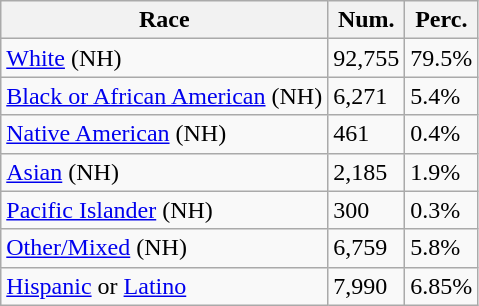<table class="wikitable">
<tr>
<th>Race</th>
<th>Num.</th>
<th>Perc.</th>
</tr>
<tr>
<td><a href='#'>White</a> (NH)</td>
<td>92,755</td>
<td>79.5%</td>
</tr>
<tr>
<td><a href='#'>Black or African American</a> (NH)</td>
<td>6,271</td>
<td>5.4%</td>
</tr>
<tr>
<td><a href='#'>Native American</a> (NH)</td>
<td>461</td>
<td>0.4%</td>
</tr>
<tr>
<td><a href='#'>Asian</a> (NH)</td>
<td>2,185</td>
<td>1.9%</td>
</tr>
<tr>
<td><a href='#'>Pacific Islander</a> (NH)</td>
<td>300</td>
<td>0.3%</td>
</tr>
<tr>
<td><a href='#'>Other/Mixed</a> (NH)</td>
<td>6,759</td>
<td>5.8%</td>
</tr>
<tr>
<td><a href='#'>Hispanic</a> or <a href='#'>Latino</a></td>
<td>7,990</td>
<td>6.85%</td>
</tr>
</table>
